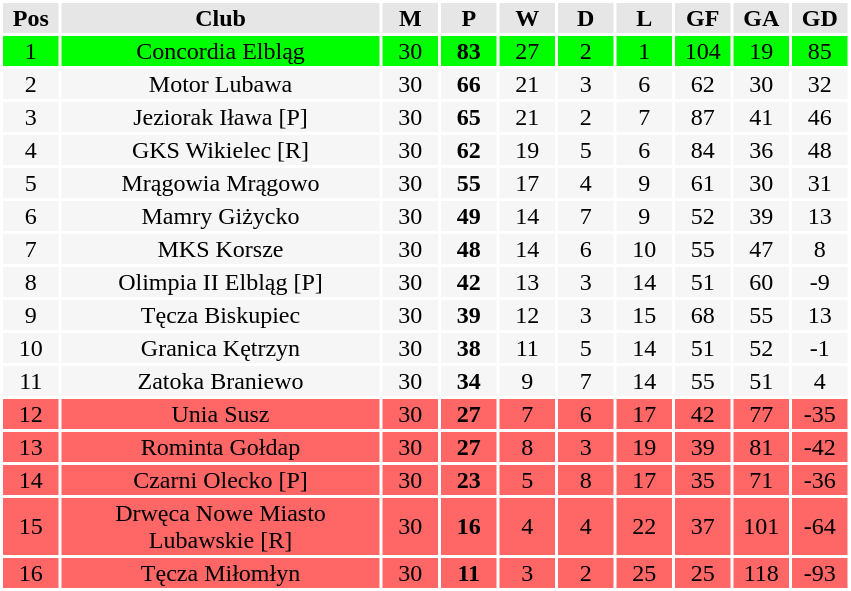<table class="toccolours" style="margin: 0;background:#ffffff;">
<tr bgcolor=#e6e6e6>
<th width=35px>Pos</th>
<th width=210px>Club</th>
<th width=35px>M</th>
<th width=35px>P</th>
<th width=35px>W</th>
<th width=35px>D</th>
<th width=35px>L</th>
<th width=35px>GF</th>
<th width=35px>GA</th>
<th width=35px>GD</th>
</tr>
<tr align=center bgcolor=#00FF00>
<td>1</td>
<td>Concordia Elbląg</td>
<td>30</td>
<td><strong>83</strong></td>
<td>27</td>
<td>2</td>
<td>1</td>
<td>104</td>
<td>19</td>
<td>85</td>
</tr>
<tr align=center bgcolor=#f6f6f6>
<td>2</td>
<td>Motor Lubawa</td>
<td>30</td>
<td><strong>66</strong></td>
<td>21</td>
<td>3</td>
<td>6</td>
<td>62</td>
<td>30</td>
<td>32</td>
</tr>
<tr align=center bgcolor=#f6f6f6>
<td>3</td>
<td>Jeziorak Iława [P]</td>
<td>30</td>
<td><strong>65</strong></td>
<td>21</td>
<td>2</td>
<td>7</td>
<td>87</td>
<td>41</td>
<td>46</td>
</tr>
<tr align=center bgcolor=#f6f6f6>
<td>4</td>
<td>GKS Wikielec [R]</td>
<td>30</td>
<td><strong>62</strong></td>
<td>19</td>
<td>5</td>
<td>6</td>
<td>84</td>
<td>36</td>
<td>48</td>
</tr>
<tr align=center bgcolor=#f6f6f6>
<td>5</td>
<td>Mrągowia Mrągowo</td>
<td>30</td>
<td><strong>55</strong></td>
<td>17</td>
<td>4</td>
<td>9</td>
<td>61</td>
<td>30</td>
<td>31</td>
</tr>
<tr align=center bgcolor=#f6f6f6>
<td>6</td>
<td>Mamry Giżycko</td>
<td>30</td>
<td><strong>49</strong></td>
<td>14</td>
<td>7</td>
<td>9</td>
<td>52</td>
<td>39</td>
<td>13</td>
</tr>
<tr align=center bgcolor=#f6f6f6>
<td>7</td>
<td>MKS Korsze</td>
<td>30</td>
<td><strong>48</strong></td>
<td>14</td>
<td>6</td>
<td>10</td>
<td>55</td>
<td>47</td>
<td>8</td>
</tr>
<tr align=center bgcolor=#f6f6f6>
<td>8</td>
<td>Olimpia II Elbląg [P]</td>
<td>30</td>
<td><strong>42</strong></td>
<td>13</td>
<td>3</td>
<td>14</td>
<td>51</td>
<td>60</td>
<td>-9</td>
</tr>
<tr align=center bgcolor=#f6f6f6>
<td>9</td>
<td>Tęcza Biskupiec</td>
<td>30</td>
<td><strong>39</strong></td>
<td>12</td>
<td>3</td>
<td>15</td>
<td>68</td>
<td>55</td>
<td>13</td>
</tr>
<tr align=center bgcolor=#f6f6f6>
<td>10</td>
<td>Granica Kętrzyn</td>
<td>30</td>
<td><strong>38</strong></td>
<td>11</td>
<td>5</td>
<td>14</td>
<td>51</td>
<td>52</td>
<td>-1</td>
</tr>
<tr align=center bgcolor=#f6f6f6>
<td>11</td>
<td>Zatoka Braniewo</td>
<td>30</td>
<td><strong>34</strong></td>
<td>9</td>
<td>7</td>
<td>14</td>
<td>55</td>
<td>51</td>
<td>4</td>
</tr>
<tr align=center bgcolor=#ff6666>
<td>12</td>
<td>Unia Susz</td>
<td>30</td>
<td><strong>27</strong></td>
<td>7</td>
<td>6</td>
<td>17</td>
<td>42</td>
<td>77</td>
<td>-35</td>
</tr>
<tr align=center bgcolor=#ff6666>
<td>13</td>
<td>Rominta Gołdap</td>
<td>30</td>
<td><strong>27</strong></td>
<td>8</td>
<td>3</td>
<td>19</td>
<td>39</td>
<td>81</td>
<td>-42</td>
</tr>
<tr align=center bgcolor=#ff6666>
<td>14</td>
<td>Czarni Olecko [P]</td>
<td>30</td>
<td><strong>23</strong></td>
<td>5</td>
<td>8</td>
<td>17</td>
<td>35</td>
<td>71</td>
<td>-36</td>
</tr>
<tr align=center bgcolor=#ff6666>
<td>15</td>
<td>Drwęca Nowe Miasto Lubawskie [R]</td>
<td>30</td>
<td><strong>16</strong></td>
<td>4</td>
<td>4</td>
<td>22</td>
<td>37</td>
<td>101</td>
<td>-64</td>
</tr>
<tr align=center bgcolor=#ff6666>
<td>16</td>
<td>Tęcza Miłomłyn</td>
<td>30</td>
<td><strong>11</strong></td>
<td>3</td>
<td>2</td>
<td>25</td>
<td>25</td>
<td>118</td>
<td>-93</td>
</tr>
</table>
